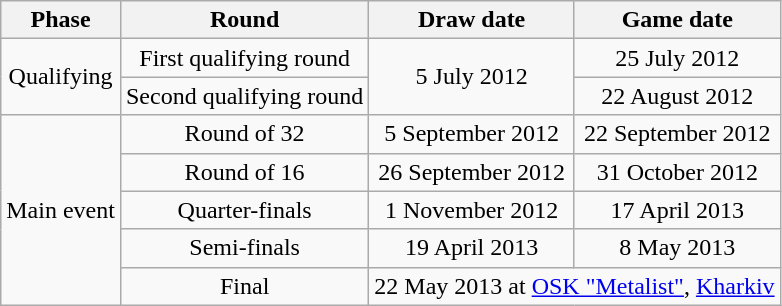<table class="wikitable" style="text-align:center">
<tr>
<th>Phase</th>
<th>Round</th>
<th>Draw date</th>
<th>Game date</th>
</tr>
<tr>
<td rowspan=2>Qualifying</td>
<td>First qualifying round</td>
<td rowspan=2>5 July 2012</td>
<td>25 July 2012</td>
</tr>
<tr>
<td>Second qualifying round</td>
<td>22 August 2012</td>
</tr>
<tr>
<td rowspan=5>Main event</td>
<td>Round of 32</td>
<td>5 September 2012</td>
<td>22 September 2012</td>
</tr>
<tr>
<td>Round of 16</td>
<td>26 September 2012</td>
<td>31 October 2012</td>
</tr>
<tr>
<td>Quarter-finals</td>
<td>1 November 2012</td>
<td>17 April 2013</td>
</tr>
<tr>
<td>Semi-finals</td>
<td>19 April 2013</td>
<td>8 May 2013</td>
</tr>
<tr>
<td>Final</td>
<td colspan="2">22 May 2013 at <a href='#'>OSK "Metalist"</a>, <a href='#'>Kharkiv</a></td>
</tr>
</table>
